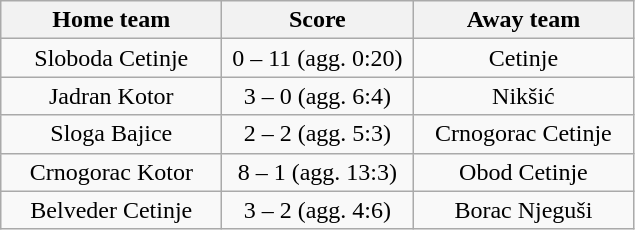<table class="wikitable" style="text-align: center">
<tr>
<th width=140>Home team</th>
<th width=120>Score</th>
<th width=140>Away team</th>
</tr>
<tr>
<td>Sloboda Cetinje</td>
<td>0 – 11 (agg. 0:20)</td>
<td>Cetinje</td>
</tr>
<tr>
<td>Jadran Kotor</td>
<td>3 – 0 (agg. 6:4)</td>
<td>Nikšić</td>
</tr>
<tr>
<td>Sloga Bajice</td>
<td>2 – 2 (agg. 5:3)</td>
<td>Crnogorac Cetinje</td>
</tr>
<tr>
<td>Crnogorac Kotor</td>
<td>8 – 1 (agg. 13:3)</td>
<td>Obod Cetinje</td>
</tr>
<tr>
<td>Belveder Cetinje</td>
<td>3 – 2 (agg. 4:6)</td>
<td>Borac Njeguši</td>
</tr>
</table>
